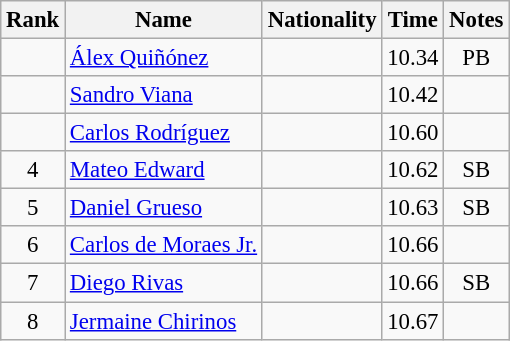<table class="wikitable sortable" style="text-align:center;font-size:95%">
<tr>
<th>Rank</th>
<th>Name</th>
<th>Nationality</th>
<th>Time</th>
<th>Notes</th>
</tr>
<tr>
<td></td>
<td align=left><a href='#'>Álex Quiñónez</a></td>
<td align=left></td>
<td>10.34</td>
<td>PB</td>
</tr>
<tr>
<td></td>
<td align=left><a href='#'>Sandro Viana</a></td>
<td align=left></td>
<td>10.42</td>
<td></td>
</tr>
<tr>
<td></td>
<td align=left><a href='#'>Carlos Rodríguez</a></td>
<td align=left></td>
<td>10.60</td>
<td></td>
</tr>
<tr>
<td>4</td>
<td align=left><a href='#'>Mateo Edward</a></td>
<td align=left></td>
<td>10.62</td>
<td>SB</td>
</tr>
<tr>
<td>5</td>
<td align=left><a href='#'>Daniel Grueso</a></td>
<td align=left></td>
<td>10.63</td>
<td>SB</td>
</tr>
<tr>
<td>6</td>
<td align=left><a href='#'>Carlos de Moraes Jr.</a></td>
<td align=left></td>
<td>10.66</td>
<td></td>
</tr>
<tr>
<td>7</td>
<td align=left><a href='#'>Diego Rivas</a></td>
<td align=left></td>
<td>10.66</td>
<td>SB</td>
</tr>
<tr>
<td>8</td>
<td align=left><a href='#'>Jermaine Chirinos</a></td>
<td align=left></td>
<td>10.67</td>
<td></td>
</tr>
</table>
